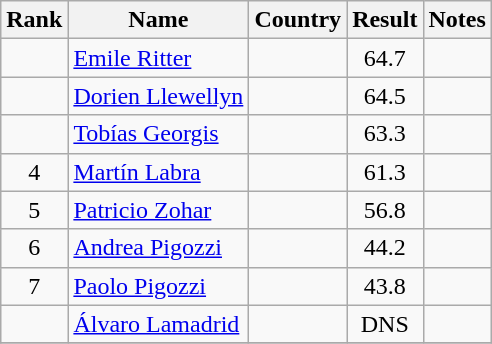<table class="wikitable sortable" style="text-align:center;">
<tr>
<th>Rank</th>
<th>Name</th>
<th>Country</th>
<th>Result</th>
<th>Notes</th>
</tr>
<tr>
<td></td>
<td align=left><a href='#'>Emile Ritter</a></td>
<td align=left></td>
<td>64.7</td>
<td></td>
</tr>
<tr>
<td></td>
<td align=left><a href='#'>Dorien Llewellyn</a></td>
<td align=left></td>
<td>64.5</td>
<td></td>
</tr>
<tr>
<td></td>
<td align=left><a href='#'>Tobías Georgis</a></td>
<td align=left></td>
<td>63.3</td>
<td></td>
</tr>
<tr>
<td>4</td>
<td align=left><a href='#'>Martín Labra</a></td>
<td align=left></td>
<td>61.3</td>
<td></td>
</tr>
<tr>
<td>5</td>
<td align=left><a href='#'>Patricio Zohar</a></td>
<td align=left></td>
<td>56.8</td>
<td></td>
</tr>
<tr>
<td>6</td>
<td align=left><a href='#'>Andrea Pigozzi</a></td>
<td align=left></td>
<td>44.2</td>
<td></td>
</tr>
<tr>
<td>7</td>
<td align=left><a href='#'>Paolo Pigozzi</a></td>
<td align=left></td>
<td>43.8</td>
<td></td>
</tr>
<tr>
<td></td>
<td align=left><a href='#'>Álvaro Lamadrid</a></td>
<td align=left></td>
<td>DNS</td>
<td></td>
</tr>
<tr>
</tr>
</table>
